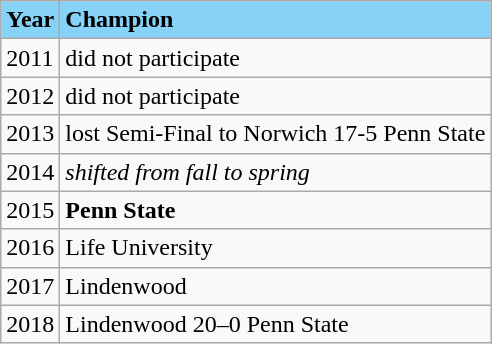<table class="wikitable" style="font-size:100%;">
<tr ! style="background-color: #87D3F8;">
<td><strong>Year</strong></td>
<td><strong>Champion</strong></td>
</tr>
<tr --->
<td>2011</td>
<td>did not participate</td>
</tr>
<tr --->
<td>2012</td>
<td>did not participate</td>
</tr>
<tr --->
<td>2013</td>
<td>lost Semi-Final to Norwich 17-5 Penn State </td>
</tr>
<tr --->
<td>2014</td>
<td><em>shifted from fall to spring</em></td>
</tr>
<tr --->
<td>2015</td>
<td><strong>Penn State</strong></td>
</tr>
<tr --->
<td>2016</td>
<td>Life University</td>
</tr>
<tr --->
<td>2017</td>
<td>Lindenwood</td>
</tr>
<tr --->
<td>2018</td>
<td>Lindenwood 20–0 Penn State</td>
</tr>
</table>
